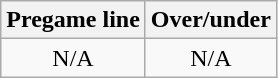<table class="wikitable">
<tr align="center">
<th style=>Pregame line</th>
<th style=>Over/under</th>
</tr>
<tr align="center">
<td>N/A</td>
<td>N/A</td>
</tr>
</table>
